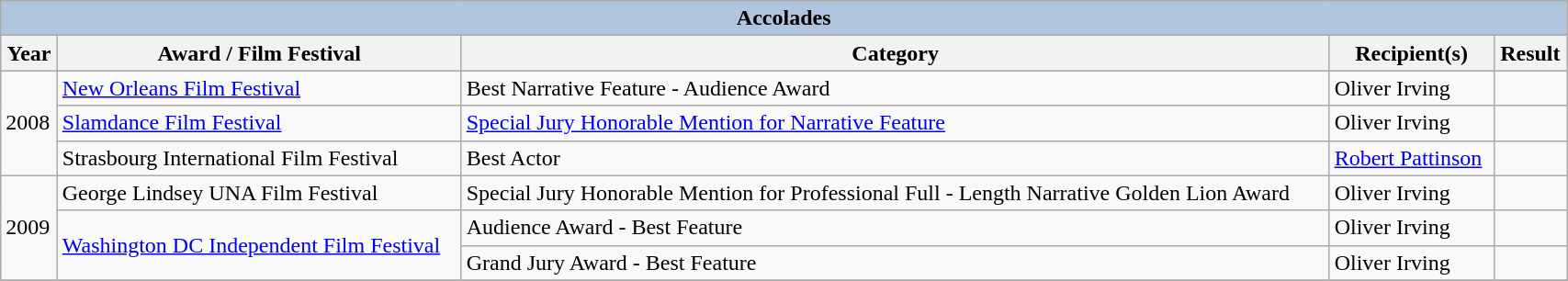<table class="wikitable" width="90%">
<tr style="background:#ccc; text-align:center;">
<th colspan="5" style="background: LightSteelBlue;">Accolades</th>
</tr>
<tr style="background:#ccc; text-align:center;">
<th>Year</th>
<th>Award / Film Festival</th>
<th>Category</th>
<th>Recipient(s)</th>
<th>Result</th>
</tr>
<tr>
<td rowspan=3>2008</td>
<td><a href='#'>New Orleans Film Festival</a></td>
<td>Best Narrative Feature - Audience Award</td>
<td>Oliver Irving</td>
<td></td>
</tr>
<tr>
<td><a href='#'>Slamdance Film Festival</a></td>
<td><a href='#'>Special Jury Honorable Mention for Narrative Feature</a></td>
<td>Oliver Irving</td>
<td></td>
</tr>
<tr>
<td>Strasbourg International Film Festival</td>
<td>Best Actor</td>
<td><a href='#'>Robert Pattinson</a></td>
<td></td>
</tr>
<tr>
<td rowspan=3>2009</td>
<td>George Lindsey UNA Film Festival</td>
<td>Special Jury Honorable Mention for Professional Full - Length Narrative Golden Lion Award</td>
<td>Oliver Irving</td>
<td></td>
</tr>
<tr>
<td rowspan=2><a href='#'>Washington DC Independent Film Festival</a></td>
<td>Audience Award - Best Feature</td>
<td>Oliver Irving</td>
<td></td>
</tr>
<tr>
<td>Grand Jury Award - Best Feature</td>
<td>Oliver Irving</td>
<td></td>
</tr>
<tr>
</tr>
</table>
